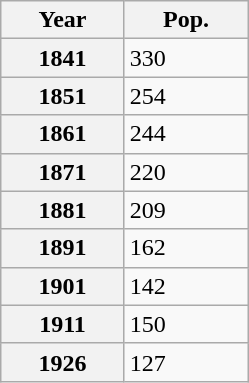<table class="wikitable" style="margin:0; border:1px solid darkgrey;">
<tr>
<th style="width:75px;">Year</th>
<th style="width:75px;">Pop.</th>
</tr>
<tr>
<th>1841</th>
<td>330  </td>
</tr>
<tr>
<th>1851</th>
<td>254  </td>
</tr>
<tr>
<th>1861</th>
<td>244 </td>
</tr>
<tr>
<th>1871</th>
<td>220 </td>
</tr>
<tr>
<th>1881</th>
<td>209 </td>
</tr>
<tr>
<th>1891</th>
<td>162 </td>
</tr>
<tr>
<th>1901</th>
<td>142 </td>
</tr>
<tr>
<th>1911</th>
<td>150 </td>
</tr>
<tr>
<th>1926</th>
<td>127 </td>
</tr>
</table>
